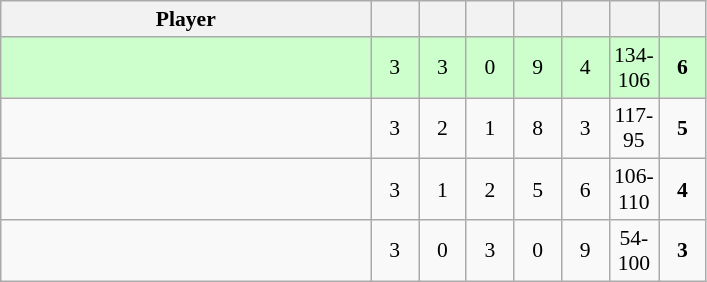<table class="wikitable" style="text-align: center; font-size:90% ">
<tr>
<th width=240>Player</th>
<th width=25></th>
<th width=25></th>
<th width=25></th>
<th width=25></th>
<th width=25></th>
<th width=25></th>
<th width=25></th>
</tr>
<tr bgcolor="ccffcc">
<td align=left></td>
<td>3</td>
<td>3</td>
<td>0</td>
<td>9</td>
<td>4</td>
<td>134-106</td>
<td><strong>6</strong></td>
</tr>
<tr>
<td align=left></td>
<td>3</td>
<td>2</td>
<td>1</td>
<td>8</td>
<td>3</td>
<td>117-95</td>
<td><strong>5</strong></td>
</tr>
<tr>
<td align=left></td>
<td>3</td>
<td>1</td>
<td>2</td>
<td>5</td>
<td>6</td>
<td>106-110</td>
<td><strong>4</strong></td>
</tr>
<tr>
<td align=left></td>
<td>3</td>
<td>0</td>
<td>3</td>
<td>0</td>
<td>9</td>
<td>54-100</td>
<td><strong>3</strong></td>
</tr>
</table>
